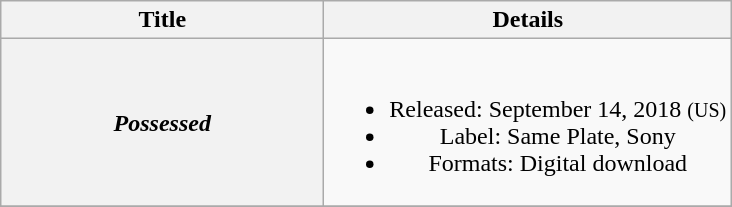<table class="wikitable plainrowheaders" style="text-align:center">
<tr>
<th scope="col" style="width:13em">Title</th>
<th scope="col">Details</th>
</tr>
<tr>
<th scope="row"><em>Possessed</em></th>
<td><br><ul><li>Released: September 14, 2018 <small>(US)</small></li><li>Label: Same Plate, Sony</li><li>Formats: Digital download</li></ul></td>
</tr>
<tr>
</tr>
</table>
